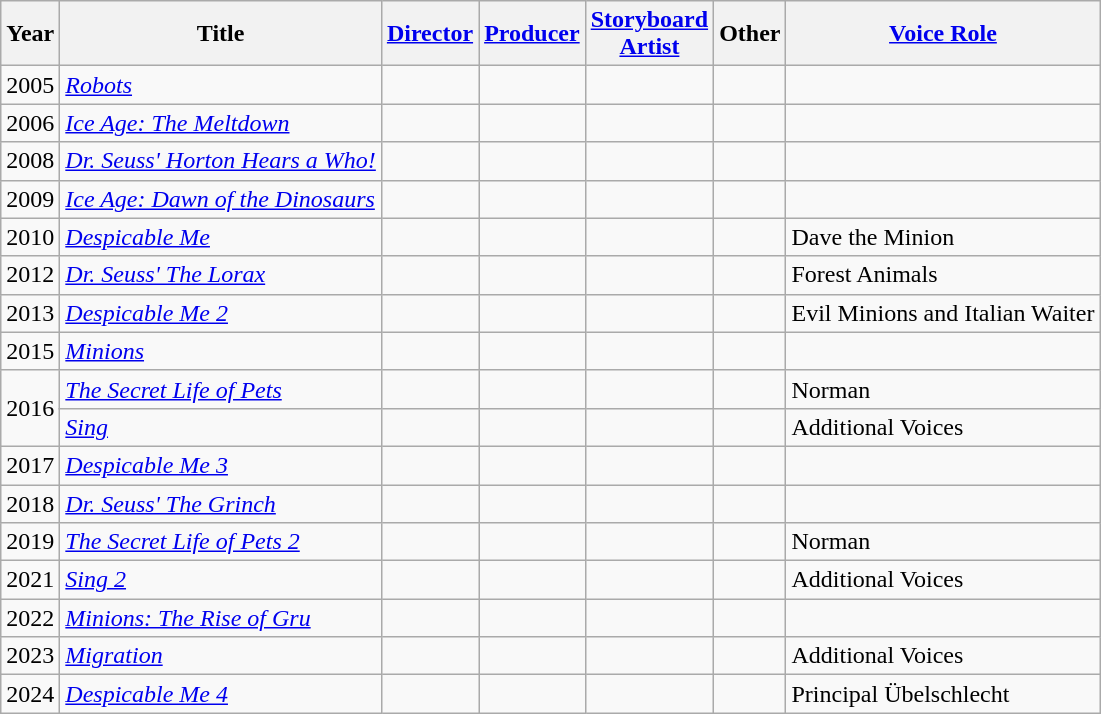<table class="wikitable">
<tr>
<th>Year</th>
<th>Title</th>
<th><a href='#'>Director</a></th>
<th><a href='#'>Producer</a></th>
<th><a href='#'>Storyboard<br>Artist</a></th>
<th>Other</th>
<th><a href='#'>Voice Role</a></th>
</tr>
<tr>
<td>2005</td>
<td><em><a href='#'>Robots</a></em></td>
<td></td>
<td></td>
<td></td>
<td></td>
<td></td>
</tr>
<tr>
<td>2006</td>
<td><em><a href='#'>Ice Age: The Meltdown</a></em></td>
<td></td>
<td></td>
<td></td>
<td></td>
<td></td>
</tr>
<tr>
<td>2008</td>
<td><em><a href='#'> Dr. Seuss' Horton Hears a Who!</a></em></td>
<td></td>
<td></td>
<td></td>
<td></td>
<td></td>
</tr>
<tr>
<td>2009</td>
<td><em><a href='#'>Ice Age: Dawn of the Dinosaurs</a></em></td>
<td></td>
<td></td>
<td></td>
<td></td>
<td></td>
</tr>
<tr>
<td>2010</td>
<td><em><a href='#'>Despicable Me</a></em></td>
<td></td>
<td></td>
<td></td>
<td></td>
<td>Dave the Minion</td>
</tr>
<tr>
<td>2012</td>
<td><em><a href='#'>Dr. Seuss' The Lorax</a></em></td>
<td></td>
<td></td>
<td></td>
<td></td>
<td>Forest Animals</td>
</tr>
<tr>
<td>2013</td>
<td><em><a href='#'>Despicable Me 2</a></em></td>
<td></td>
<td></td>
<td></td>
<td></td>
<td>Evil Minions and Italian Waiter</td>
</tr>
<tr>
<td>2015</td>
<td><em><a href='#'>Minions</a></em></td>
<td></td>
<td></td>
<td></td>
<td></td>
<td></td>
</tr>
<tr>
<td rowspan="2">2016</td>
<td><em><a href='#'>The Secret Life of Pets</a></em></td>
<td></td>
<td></td>
<td></td>
<td></td>
<td>Norman</td>
</tr>
<tr>
<td><em><a href='#'>Sing</a></em></td>
<td></td>
<td></td>
<td></td>
<td></td>
<td>Additional Voices</td>
</tr>
<tr>
<td>2017</td>
<td><em><a href='#'>Despicable Me 3</a></em></td>
<td></td>
<td></td>
<td></td>
<td></td>
<td></td>
</tr>
<tr>
<td>2018</td>
<td><em><a href='#'> Dr. Seuss' The Grinch</a></em></td>
<td></td>
<td></td>
<td></td>
<td></td>
<td></td>
</tr>
<tr>
<td>2019</td>
<td><em><a href='#'>The Secret Life of Pets 2</a></em></td>
<td></td>
<td></td>
<td></td>
<td></td>
<td>Norman</td>
</tr>
<tr>
<td>2021</td>
<td><em><a href='#'>Sing 2</a></em></td>
<td></td>
<td></td>
<td></td>
<td></td>
<td>Additional Voices</td>
</tr>
<tr>
<td>2022</td>
<td><em><a href='#'>Minions: The Rise of Gru</a></em></td>
<td></td>
<td></td>
<td></td>
<td></td>
<td></td>
</tr>
<tr>
<td>2023</td>
<td><em><a href='#'>Migration</a></em></td>
<td></td>
<td></td>
<td></td>
<td></td>
<td>Additional Voices</td>
</tr>
<tr>
<td>2024</td>
<td><em><a href='#'>Despicable Me 4</a></em></td>
<td></td>
<td></td>
<td></td>
<td></td>
<td>Principal Übelschlecht</td>
</tr>
</table>
